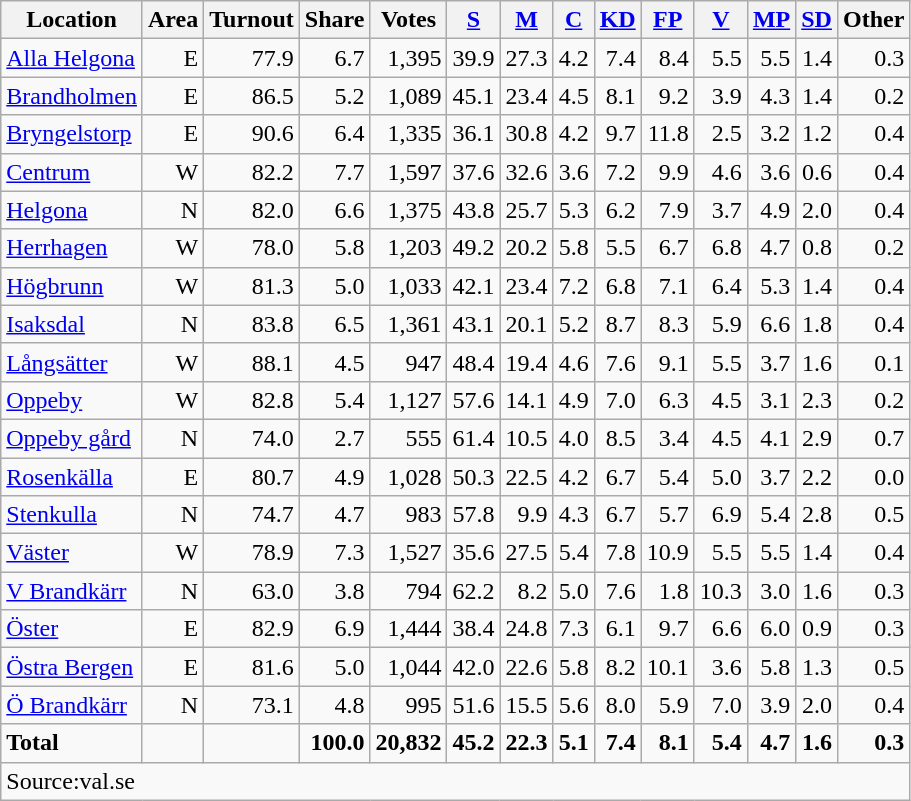<table class="wikitable sortable" style=text-align:right>
<tr>
<th>Location</th>
<th>Area</th>
<th>Turnout</th>
<th>Share</th>
<th>Votes</th>
<th><a href='#'>S</a></th>
<th><a href='#'>M</a></th>
<th><a href='#'>C</a></th>
<th><a href='#'>KD</a></th>
<th><a href='#'>FP</a></th>
<th><a href='#'>V</a></th>
<th><a href='#'>MP</a></th>
<th><a href='#'>SD</a></th>
<th>Other</th>
</tr>
<tr>
<td align=left><a href='#'>Alla Helgona</a></td>
<td>E</td>
<td>77.9</td>
<td>6.7</td>
<td>1,395</td>
<td>39.9</td>
<td>27.3</td>
<td>4.2</td>
<td>7.4</td>
<td>8.4</td>
<td>5.5</td>
<td>5.5</td>
<td>1.4</td>
<td>0.3</td>
</tr>
<tr>
<td align=left><a href='#'>Brandholmen</a></td>
<td>E</td>
<td>86.5</td>
<td>5.2</td>
<td>1,089</td>
<td>45.1</td>
<td>23.4</td>
<td>4.5</td>
<td>8.1</td>
<td>9.2</td>
<td>3.9</td>
<td>4.3</td>
<td>1.4</td>
<td>0.2</td>
</tr>
<tr>
<td align=left><a href='#'>Bryngelstorp</a></td>
<td>E</td>
<td>90.6</td>
<td>6.4</td>
<td>1,335</td>
<td>36.1</td>
<td>30.8</td>
<td>4.2</td>
<td>9.7</td>
<td>11.8</td>
<td>2.5</td>
<td>3.2</td>
<td>1.2</td>
<td>0.4</td>
</tr>
<tr>
<td align=left><a href='#'>Centrum</a></td>
<td>W</td>
<td>82.2</td>
<td>7.7</td>
<td>1,597</td>
<td>37.6</td>
<td>32.6</td>
<td>3.6</td>
<td>7.2</td>
<td>9.9</td>
<td>4.6</td>
<td>3.6</td>
<td>0.6</td>
<td>0.4</td>
</tr>
<tr>
<td align=left><a href='#'>Helgona</a></td>
<td>N</td>
<td>82.0</td>
<td>6.6</td>
<td>1,375</td>
<td>43.8</td>
<td>25.7</td>
<td>5.3</td>
<td>6.2</td>
<td>7.9</td>
<td>3.7</td>
<td>4.9</td>
<td>2.0</td>
<td>0.4</td>
</tr>
<tr>
<td align=left><a href='#'>Herrhagen</a></td>
<td>W</td>
<td>78.0</td>
<td>5.8</td>
<td>1,203</td>
<td>49.2</td>
<td>20.2</td>
<td>5.8</td>
<td>5.5</td>
<td>6.7</td>
<td>6.8</td>
<td>4.7</td>
<td>0.8</td>
<td>0.2</td>
</tr>
<tr>
<td align=left><a href='#'>Högbrunn</a></td>
<td>W</td>
<td>81.3</td>
<td>5.0</td>
<td>1,033</td>
<td>42.1</td>
<td>23.4</td>
<td>7.2</td>
<td>6.8</td>
<td>7.1</td>
<td>6.4</td>
<td>5.3</td>
<td>1.4</td>
<td>0.4</td>
</tr>
<tr>
<td align=left><a href='#'>Isaksdal</a></td>
<td>N</td>
<td>83.8</td>
<td>6.5</td>
<td>1,361</td>
<td>43.1</td>
<td>20.1</td>
<td>5.2</td>
<td>8.7</td>
<td>8.3</td>
<td>5.9</td>
<td>6.6</td>
<td>1.8</td>
<td>0.4</td>
</tr>
<tr>
<td align=left><a href='#'>Långsätter</a></td>
<td>W</td>
<td>88.1</td>
<td>4.5</td>
<td>947</td>
<td>48.4</td>
<td>19.4</td>
<td>4.6</td>
<td>7.6</td>
<td>9.1</td>
<td>5.5</td>
<td>3.7</td>
<td>1.6</td>
<td>0.1</td>
</tr>
<tr>
<td align=left><a href='#'>Oppeby</a></td>
<td>W</td>
<td>82.8</td>
<td>5.4</td>
<td>1,127</td>
<td>57.6</td>
<td>14.1</td>
<td>4.9</td>
<td>7.0</td>
<td>6.3</td>
<td>4.5</td>
<td>3.1</td>
<td>2.3</td>
<td>0.2</td>
</tr>
<tr>
<td align=left><a href='#'>Oppeby gård</a></td>
<td>N</td>
<td>74.0</td>
<td>2.7</td>
<td>555</td>
<td>61.4</td>
<td>10.5</td>
<td>4.0</td>
<td>8.5</td>
<td>3.4</td>
<td>4.5</td>
<td>4.1</td>
<td>2.9</td>
<td>0.7</td>
</tr>
<tr>
<td align=left><a href='#'>Rosenkälla</a></td>
<td>E</td>
<td>80.7</td>
<td>4.9</td>
<td>1,028</td>
<td>50.3</td>
<td>22.5</td>
<td>4.2</td>
<td>6.7</td>
<td>5.4</td>
<td>5.0</td>
<td>3.7</td>
<td>2.2</td>
<td>0.0</td>
</tr>
<tr>
<td align=left><a href='#'>Stenkulla</a></td>
<td>N</td>
<td>74.7</td>
<td>4.7</td>
<td>983</td>
<td>57.8</td>
<td>9.9</td>
<td>4.3</td>
<td>6.7</td>
<td>5.7</td>
<td>6.9</td>
<td>5.4</td>
<td>2.8</td>
<td>0.5</td>
</tr>
<tr>
<td align=left><a href='#'>Väster</a></td>
<td>W</td>
<td>78.9</td>
<td>7.3</td>
<td>1,527</td>
<td>35.6</td>
<td>27.5</td>
<td>5.4</td>
<td>7.8</td>
<td>10.9</td>
<td>5.5</td>
<td>5.5</td>
<td>1.4</td>
<td>0.4</td>
</tr>
<tr>
<td align=left><a href='#'>V Brandkärr</a></td>
<td>N</td>
<td>63.0</td>
<td>3.8</td>
<td>794</td>
<td>62.2</td>
<td>8.2</td>
<td>5.0</td>
<td>7.6</td>
<td>1.8</td>
<td>10.3</td>
<td>3.0</td>
<td>1.6</td>
<td>0.3</td>
</tr>
<tr>
<td align=left><a href='#'>Öster</a></td>
<td>E</td>
<td>82.9</td>
<td>6.9</td>
<td>1,444</td>
<td>38.4</td>
<td>24.8</td>
<td>7.3</td>
<td>6.1</td>
<td>9.7</td>
<td>6.6</td>
<td>6.0</td>
<td>0.9</td>
<td>0.3</td>
</tr>
<tr>
<td align=left><a href='#'>Östra Bergen</a></td>
<td>E</td>
<td>81.6</td>
<td>5.0</td>
<td>1,044</td>
<td>42.0</td>
<td>22.6</td>
<td>5.8</td>
<td>8.2</td>
<td>10.1</td>
<td>3.6</td>
<td>5.8</td>
<td>1.3</td>
<td>0.5</td>
</tr>
<tr>
<td align=left><a href='#'>Ö Brandkärr</a></td>
<td>N</td>
<td>73.1</td>
<td>4.8</td>
<td>995</td>
<td>51.6</td>
<td>15.5</td>
<td>5.6</td>
<td>8.0</td>
<td>5.9</td>
<td>7.0</td>
<td>3.9</td>
<td>2.0</td>
<td>0.4</td>
</tr>
<tr>
<td align=left><strong>Total</strong></td>
<td></td>
<td></td>
<td><strong>100.0</strong></td>
<td><strong>20,832</strong></td>
<td><strong>45.2</strong></td>
<td><strong>22.3</strong></td>
<td><strong>5.1</strong></td>
<td><strong>7.4</strong></td>
<td><strong>8.1</strong></td>
<td><strong>5.4</strong></td>
<td><strong>4.7</strong></td>
<td><strong>1.6</strong></td>
<td><strong>0.3</strong></td>
</tr>
<tr>
<td align=left colspan=14>Source:val.se </td>
</tr>
</table>
